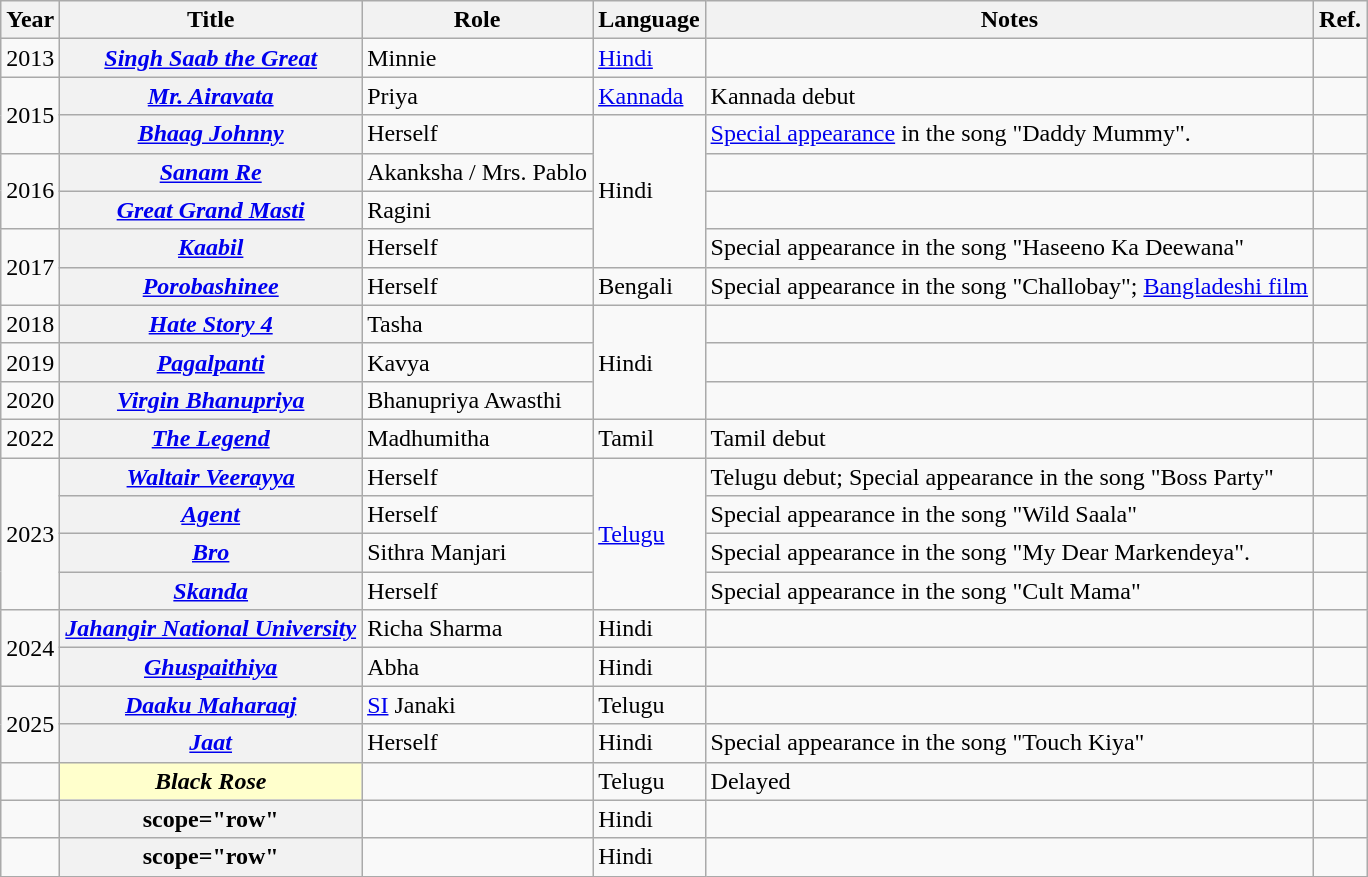<table class="wikitable sortable plainrowheaders">
<tr style="text-align:center;">
<th scope="col">Year</th>
<th scope="col">Title</th>
<th scope="col">Role</th>
<th scope="col">Language</th>
<th scope="col" class="unsortable">Notes</th>
<th>Ref.</th>
</tr>
<tr>
<td>2013</td>
<th scope="row"><em><a href='#'>Singh Saab the Great</a></em></th>
<td>Minnie</td>
<td><a href='#'>Hindi</a></td>
<td></td>
<td></td>
</tr>
<tr>
<td rowspan="2">2015</td>
<th scope="row"><em><a href='#'>Mr. Airavata</a></em></th>
<td>Priya</td>
<td><a href='#'>Kannada</a></td>
<td>Kannada debut</td>
<td></td>
</tr>
<tr>
<th scope="row"><em><a href='#'>Bhaag Johnny</a></em></th>
<td>Herself</td>
<td rowspan=4>Hindi</td>
<td><a href='#'>Special appearance</a> in the song "Daddy Mummy".</td>
<td></td>
</tr>
<tr>
<td rowspan="2">2016</td>
<th scope="row"><em><a href='#'>Sanam Re</a></em></th>
<td>Akanksha / Mrs. Pablo</td>
<td></td>
<td></td>
</tr>
<tr>
<th scope="row"><em><a href='#'>Great Grand Masti</a></em></th>
<td>Ragini</td>
<td></td>
<td></td>
</tr>
<tr>
<td rowspan="2">2017</td>
<th scope="row"><em><a href='#'>Kaabil</a></em></th>
<td>Herself</td>
<td>Special appearance in the song "Haseeno Ka Deewana"</td>
<td></td>
</tr>
<tr>
<th scope="row"><em><a href='#'>Porobashinee</a></em></th>
<td>Herself</td>
<td>Bengali</td>
<td>Special appearance in the song "Challobay"; <a href='#'>Bangladeshi film</a></td>
<td></td>
</tr>
<tr>
<td>2018</td>
<th scope="row"><em><a href='#'>Hate Story 4</a></em></th>
<td>Tasha</td>
<td rowspan=3>Hindi</td>
<td></td>
<td></td>
</tr>
<tr>
<td>2019</td>
<th scope="row"><em><a href='#'>Pagalpanti</a></em></th>
<td>Kavya</td>
<td></td>
<td></td>
</tr>
<tr>
<td>2020</td>
<th scope="row"><em><a href='#'>Virgin Bhanupriya</a></em></th>
<td>Bhanupriya Awasthi</td>
<td></td>
<td></td>
</tr>
<tr>
<td>2022</td>
<th scope="row"><em><a href='#'>The Legend</a></em></th>
<td>Madhumitha</td>
<td>Tamil</td>
<td>Tamil debut</td>
<td></td>
</tr>
<tr>
<td rowspan="4">2023</td>
<th scope="row"><em><a href='#'>Waltair Veerayya</a></em></th>
<td>Herself</td>
<td rowspan="4"><a href='#'>Telugu</a></td>
<td>Telugu debut; Special appearance in the song "Boss Party"</td>
<td></td>
</tr>
<tr>
<th scope="row"><em><a href='#'>Agent</a></em></th>
<td>Herself</td>
<td>Special appearance in the song "Wild Saala"</td>
<td></td>
</tr>
<tr>
<th scope="row"><em><a href='#'>Bro</a></em></th>
<td>Sithra Manjari</td>
<td>Special appearance in the song "My Dear Markendeya".</td>
<td></td>
</tr>
<tr>
<th scope="row"><em><a href='#'>Skanda</a></em></th>
<td>Herself</td>
<td>Special appearance in the song "Cult Mama"</td>
<td></td>
</tr>
<tr>
<td rowspan="2">2024</td>
<th scope="row"><em><a href='#'>Jahangir National University</a></em></th>
<td>Richa Sharma</td>
<td>Hindi</td>
<td></td>
<td></td>
</tr>
<tr>
<th scope="row"><em><a href='#'>Ghuspaithiya</a></em></th>
<td>Abha</td>
<td>Hindi</td>
<td></td>
<td></td>
</tr>
<tr>
<td rowspan="2">2025</td>
<th scope="row"><em><a href='#'>Daaku Maharaaj</a></em></th>
<td><a href='#'>SI</a> Janaki</td>
<td>Telugu</td>
<td></td>
<td></td>
</tr>
<tr>
<th scope="row"><em><a href='#'>Jaat</a></em></th>
<td>Herself</td>
<td>Hindi</td>
<td>Special appearance in the song "Touch Kiya"</td>
<td></td>
</tr>
<tr>
<td></td>
<th scope="row"style="background: #ffc;"><em>Black Rose </em></th>
<td></td>
<td>Telugu</td>
<td>Delayed</td>
<td></td>
</tr>
<tr>
<td></td>
<th>scope="row"</th>
<td></td>
<td>Hindi</td>
<td></td>
<td></td>
</tr>
<tr>
<td></td>
<th>scope="row"</th>
<td></td>
<td>Hindi</td>
<td></td>
<td></td>
</tr>
</table>
